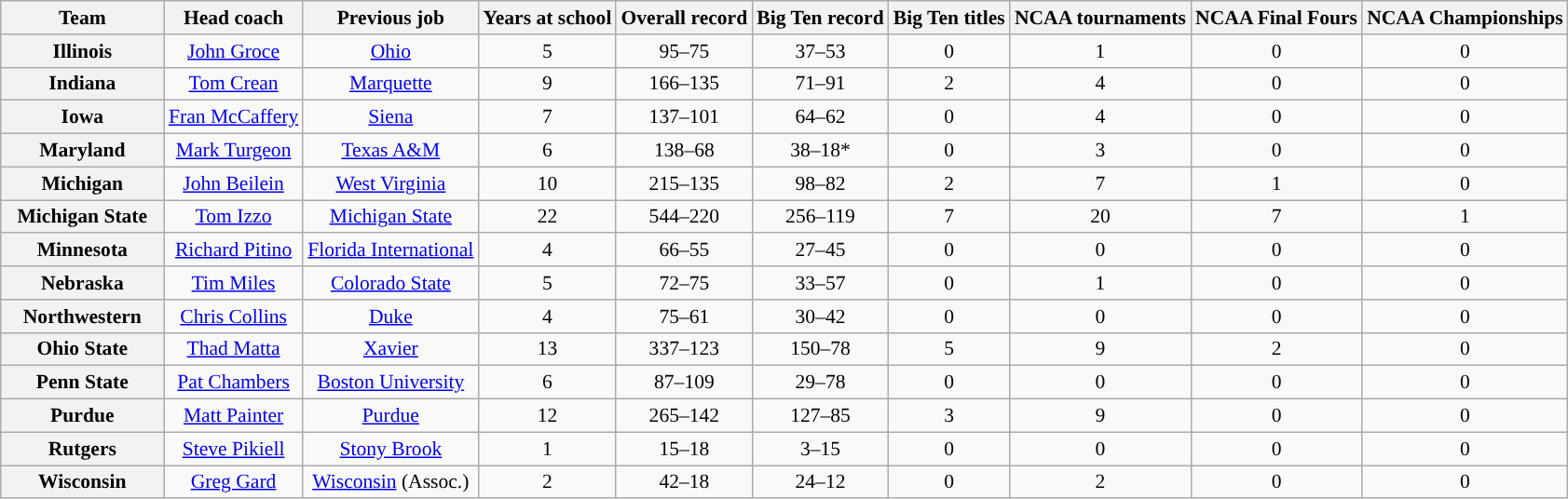<table class="wikitable sortable" style="text-align: center;font-size:90%;">
<tr>
<th width="110">Team</th>
<th>Head coach</th>
<th>Previous job</th>
<th>Years at school</th>
<th>Overall record</th>
<th>Big Ten record</th>
<th>Big Ten titles</th>
<th>NCAA tournaments</th>
<th>NCAA Final Fours</th>
<th>NCAA Championships</th>
</tr>
<tr>
<th style="background:#">Illinois</th>
<td><a href='#'>John Groce</a></td>
<td><a href='#'>Ohio</a></td>
<td>5</td>
<td>95–75</td>
<td>37–53</td>
<td>0</td>
<td>1</td>
<td>0</td>
<td>0</td>
</tr>
<tr>
<th>Indiana</th>
<td><a href='#'>Tom Crean</a></td>
<td><a href='#'>Marquette</a></td>
<td>9</td>
<td>166–135</td>
<td>71–91</td>
<td>2</td>
<td>4</td>
<td>0</td>
<td>0</td>
</tr>
<tr>
<th style=>Iowa</th>
<td><a href='#'>Fran McCaffery</a></td>
<td><a href='#'>Siena</a></td>
<td>7</td>
<td>137–101</td>
<td>64–62</td>
<td>0</td>
<td>4</td>
<td>0</td>
<td>0</td>
</tr>
<tr>
<th style=>Maryland</th>
<td><a href='#'>Mark Turgeon</a></td>
<td><a href='#'>Texas A&M</a></td>
<td>6</td>
<td>138–68</td>
<td>38–18*</td>
<td>0</td>
<td>3</td>
<td>0</td>
<td>0</td>
</tr>
<tr>
<th style=>Michigan</th>
<td><a href='#'>John Beilein</a></td>
<td><a href='#'>West Virginia</a></td>
<td>10</td>
<td>215–135</td>
<td>98–82</td>
<td>2</td>
<td>7</td>
<td>1</td>
<td>0</td>
</tr>
<tr>
<th>Michigan State</th>
<td><a href='#'>Tom Izzo</a></td>
<td><a href='#'>Michigan State</a> </td>
<td>22</td>
<td>544–220</td>
<td>256–119</td>
<td>7</td>
<td>20</td>
<td>7</td>
<td>1</td>
</tr>
<tr>
<th style=>Minnesota</th>
<td><a href='#'>Richard Pitino</a></td>
<td><a href='#'>Florida International</a></td>
<td>4</td>
<td>66–55</td>
<td>27–45</td>
<td>0</td>
<td>0</td>
<td>0</td>
<td>0</td>
</tr>
<tr>
<th>Nebraska</th>
<td><a href='#'>Tim Miles</a></td>
<td><a href='#'>Colorado State</a></td>
<td>5</td>
<td>72–75</td>
<td>33–57</td>
<td>0</td>
<td>1</td>
<td>0</td>
<td>0</td>
</tr>
<tr>
<th>Northwestern</th>
<td><a href='#'>Chris Collins</a></td>
<td><a href='#'>Duke</a> </td>
<td>4</td>
<td>75–61</td>
<td>30–42</td>
<td>0</td>
<td>0</td>
<td>0</td>
<td>0</td>
</tr>
<tr>
<th>Ohio State</th>
<td><a href='#'>Thad Matta</a></td>
<td><a href='#'>Xavier</a></td>
<td>13</td>
<td>337–123</td>
<td>150–78</td>
<td>5</td>
<td>9</td>
<td>2</td>
<td>0</td>
</tr>
<tr>
<th>Penn State</th>
<td><a href='#'>Pat Chambers</a></td>
<td><a href='#'>Boston University</a></td>
<td>6</td>
<td>87–109</td>
<td>29–78</td>
<td>0</td>
<td>0</td>
<td>0</td>
<td>0</td>
</tr>
<tr>
<th style=>Purdue</th>
<td><a href='#'>Matt Painter</a></td>
<td><a href='#'>Purdue</a> </td>
<td>12</td>
<td>265–142</td>
<td>127–85</td>
<td>3</td>
<td>9</td>
<td>0</td>
<td>0</td>
</tr>
<tr>
<th>Rutgers</th>
<td><a href='#'>Steve Pikiell</a></td>
<td><a href='#'>Stony Brook</a></td>
<td>1</td>
<td>15–18</td>
<td>3–15</td>
<td>0</td>
<td>0</td>
<td>0</td>
<td>0</td>
</tr>
<tr>
<th>Wisconsin</th>
<td><a href='#'>Greg Gard</a></td>
<td><a href='#'>Wisconsin</a> (Assoc.)</td>
<td>2</td>
<td>42–18</td>
<td>24–12</td>
<td>0</td>
<td>2</td>
<td>0</td>
<td>0</td>
</tr>
</table>
